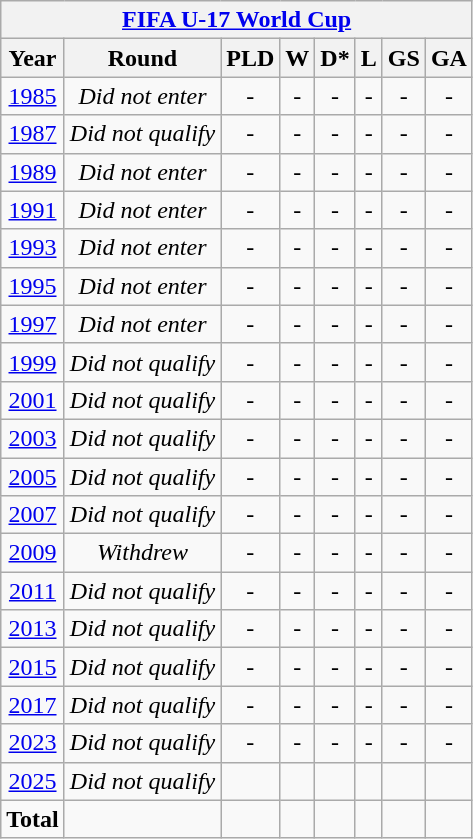<table class="wikitable" style="text-align: center;font-size:100%;">
<tr>
<th colspan=9><a href='#'>FIFA U-17 World Cup</a></th>
</tr>
<tr>
<th>Year</th>
<th>Round</th>
<th>PLD</th>
<th>W</th>
<th>D*</th>
<th>L</th>
<th>GS</th>
<th>GA</th>
</tr>
<tr>
<td> <a href='#'>1985</a></td>
<td><em>Did not enter</em></td>
<td>-</td>
<td>-</td>
<td>-</td>
<td>-</td>
<td>-</td>
<td>-</td>
</tr>
<tr>
<td> <a href='#'>1987</a></td>
<td><em>Did not qualify</em></td>
<td>-</td>
<td>-</td>
<td>-</td>
<td>-</td>
<td>-</td>
<td>-</td>
</tr>
<tr>
<td> <a href='#'>1989</a></td>
<td><em>Did not enter</em></td>
<td>-</td>
<td>-</td>
<td>-</td>
<td>-</td>
<td>-</td>
<td>-</td>
</tr>
<tr>
<td> <a href='#'>1991</a></td>
<td><em>Did not enter</em></td>
<td>-</td>
<td>-</td>
<td>-</td>
<td>-</td>
<td>-</td>
<td>-</td>
</tr>
<tr>
<td> <a href='#'>1993</a></td>
<td><em>Did not enter</em></td>
<td>-</td>
<td>-</td>
<td>-</td>
<td>-</td>
<td>-</td>
<td>-</td>
</tr>
<tr>
<td> <a href='#'>1995</a></td>
<td><em>Did not enter</em></td>
<td>-</td>
<td>-</td>
<td>-</td>
<td>-</td>
<td>-</td>
<td>-</td>
</tr>
<tr>
<td> <a href='#'>1997</a></td>
<td><em>Did not enter</em></td>
<td>-</td>
<td>-</td>
<td>-</td>
<td>-</td>
<td>-</td>
<td>-</td>
</tr>
<tr>
<td> <a href='#'>1999</a></td>
<td><em>Did not qualify</em></td>
<td>-</td>
<td>-</td>
<td>-</td>
<td>-</td>
<td>-</td>
<td>-</td>
</tr>
<tr>
<td> <a href='#'>2001</a></td>
<td><em>Did not qualify</em></td>
<td>-</td>
<td>-</td>
<td>-</td>
<td>-</td>
<td>-</td>
<td>-</td>
</tr>
<tr>
<td> <a href='#'>2003</a></td>
<td><em>Did not qualify</em></td>
<td>-</td>
<td>-</td>
<td>-</td>
<td>-</td>
<td>-</td>
<td>-</td>
</tr>
<tr>
<td> <a href='#'>2005</a></td>
<td><em>Did not qualify</em></td>
<td>-</td>
<td>-</td>
<td>-</td>
<td>-</td>
<td>-</td>
<td>-</td>
</tr>
<tr>
<td> <a href='#'>2007</a></td>
<td><em>Did not qualify</em></td>
<td>-</td>
<td>-</td>
<td>-</td>
<td>-</td>
<td>-</td>
<td>-</td>
</tr>
<tr>
<td> <a href='#'>2009</a></td>
<td><em>Withdrew</em></td>
<td>-</td>
<td>-</td>
<td>-</td>
<td>-</td>
<td>-</td>
<td>-</td>
</tr>
<tr>
<td> <a href='#'>2011</a></td>
<td><em>Did not qualify</em></td>
<td>-</td>
<td>-</td>
<td>-</td>
<td>-</td>
<td>-</td>
<td>-</td>
</tr>
<tr>
<td> <a href='#'>2013</a></td>
<td><em>Did not qualify</em></td>
<td>-</td>
<td>-</td>
<td>-</td>
<td>-</td>
<td>-</td>
<td>-</td>
</tr>
<tr>
<td> <a href='#'>2015</a></td>
<td><em>Did not qualify</em></td>
<td>-</td>
<td>-</td>
<td>-</td>
<td>-</td>
<td>-</td>
<td>-</td>
</tr>
<tr>
<td> <a href='#'>2017</a></td>
<td><em>Did not qualify</em></td>
<td>-</td>
<td>-</td>
<td>-</td>
<td>-</td>
<td>-</td>
<td>-</td>
</tr>
<tr>
<td> <a href='#'>2023</a></td>
<td><em>Did not qualify</em></td>
<td>-</td>
<td>-</td>
<td>-</td>
<td>-</td>
<td>-</td>
<td>-</td>
</tr>
<tr>
<td> <a href='#'>2025</a></td>
<td><em>Did not qualify</em></td>
<td></td>
<td></td>
<td></td>
<td></td>
<td></td>
<td></td>
</tr>
<tr>
<td><strong>Total</strong></td>
<td></td>
<td></td>
<td></td>
<td></td>
<td></td>
<td></td>
<td></td>
</tr>
</table>
